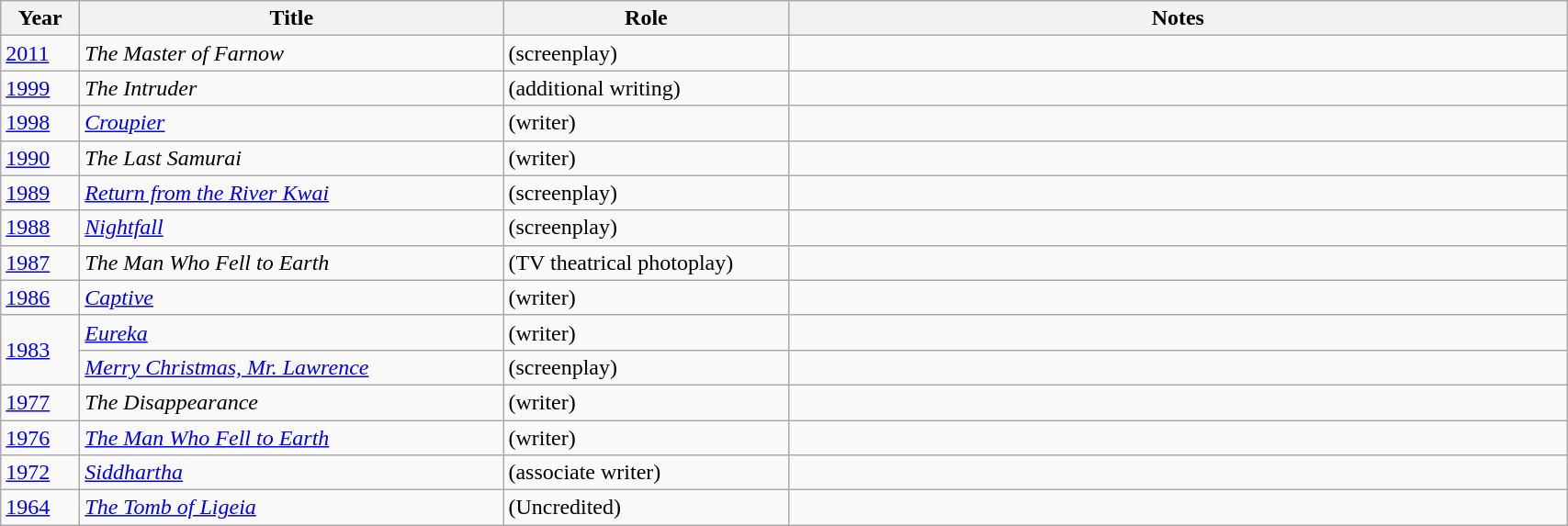<table class="wikitable sortable" width="90%">
<tr>
<th width="50px">Year</th>
<th width="300px">Title</th>
<th width="200px">Role</th>
<th class="unsortable">Notes</th>
</tr>
<tr>
<td><a href='#'>2011</a></td>
<td><em>The Master of Farnow</em></td>
<td>(screenplay)</td>
<td></td>
</tr>
<tr>
<td><a href='#'>1999</a></td>
<td><em>The Intruder</em></td>
<td>(additional writing)</td>
<td></td>
</tr>
<tr>
<td><a href='#'>1998</a></td>
<td><em><a href='#'>Croupier</a></em></td>
<td>(writer)</td>
<td></td>
</tr>
<tr>
<td><a href='#'>1990</a></td>
<td><em>The Last Samurai</em></td>
<td>(writer)</td>
<td></td>
</tr>
<tr>
<td><a href='#'>1989</a></td>
<td><em><a href='#'>Return from the River Kwai</a></em></td>
<td>(screenplay)</td>
<td></td>
</tr>
<tr>
<td><a href='#'>1988</a></td>
<td><em><a href='#'>Nightfall</a></em></td>
<td>(screenplay)</td>
<td></td>
</tr>
<tr>
<td><a href='#'>1987</a></td>
<td><em>The Man Who Fell to Earth</em></td>
<td>(TV theatrical photoplay)</td>
<td></td>
</tr>
<tr>
<td><a href='#'>1986</a></td>
<td><em><a href='#'>Captive</a></em></td>
<td>(writer)</td>
<td></td>
</tr>
<tr>
<td rowspan="2"><a href='#'>1983</a></td>
<td><em><a href='#'>Eureka</a></em></td>
<td>(writer)</td>
<td></td>
</tr>
<tr>
<td><em><a href='#'>Merry Christmas, Mr. Lawrence</a></em></td>
<td>(screenplay)</td>
<td></td>
</tr>
<tr>
<td><a href='#'>1977</a></td>
<td><em>The Disappearance</em></td>
<td>(writer)</td>
<td></td>
</tr>
<tr>
<td><a href='#'>1976</a></td>
<td><em><a href='#'>The Man Who Fell to Earth</a></em></td>
<td>(writer)</td>
<td></td>
</tr>
<tr>
<td><a href='#'>1972</a></td>
<td><em><a href='#'>Siddhartha</a></em></td>
<td>(associate writer)</td>
<td></td>
</tr>
<tr>
<td><a href='#'>1964</a></td>
<td><em><a href='#'>The Tomb of Ligeia</a></em></td>
<td>(Uncredited)</td>
<td></td>
</tr>
</table>
